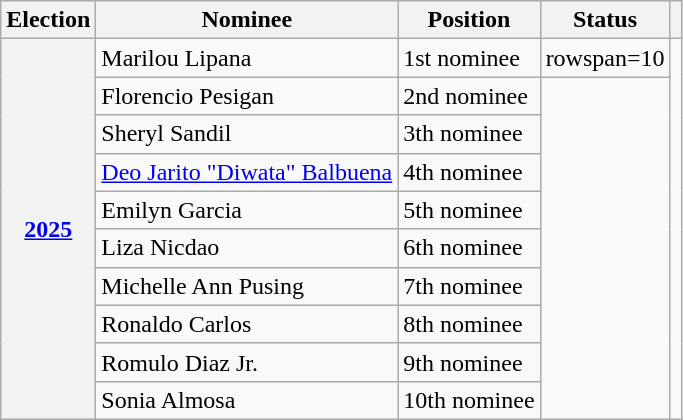<table class=wikitable style="text-align:rleft">
<tr>
<th>Election</th>
<th>Nominee</th>
<th>Position</th>
<th>Status</th>
<th></th>
</tr>
<tr>
<th rowspan=10><a href='#'>2025</a></th>
<td>Marilou Lipana</td>
<td>1st nominee</td>
<td>rowspan=10 </td>
<td rowspan=10></td>
</tr>
<tr>
<td>Florencio Pesigan</td>
<td>2nd nominee</td>
</tr>
<tr>
<td>Sheryl Sandil</td>
<td>3th nominee</td>
</tr>
<tr>
<td><a href='#'>Deo Jarito "Diwata" Balbuena</a></td>
<td>4th nominee</td>
</tr>
<tr>
<td>Emilyn Garcia</td>
<td>5th nominee</td>
</tr>
<tr>
<td>Liza Nicdao</td>
<td>6th nominee</td>
</tr>
<tr>
<td>Michelle Ann Pusing</td>
<td>7th nominee</td>
</tr>
<tr>
<td>Ronaldo Carlos</td>
<td>8th nominee</td>
</tr>
<tr>
<td>Romulo Diaz Jr.</td>
<td>9th nominee</td>
</tr>
<tr>
<td>Sonia Almosa</td>
<td>10th nominee</td>
</tr>
</table>
